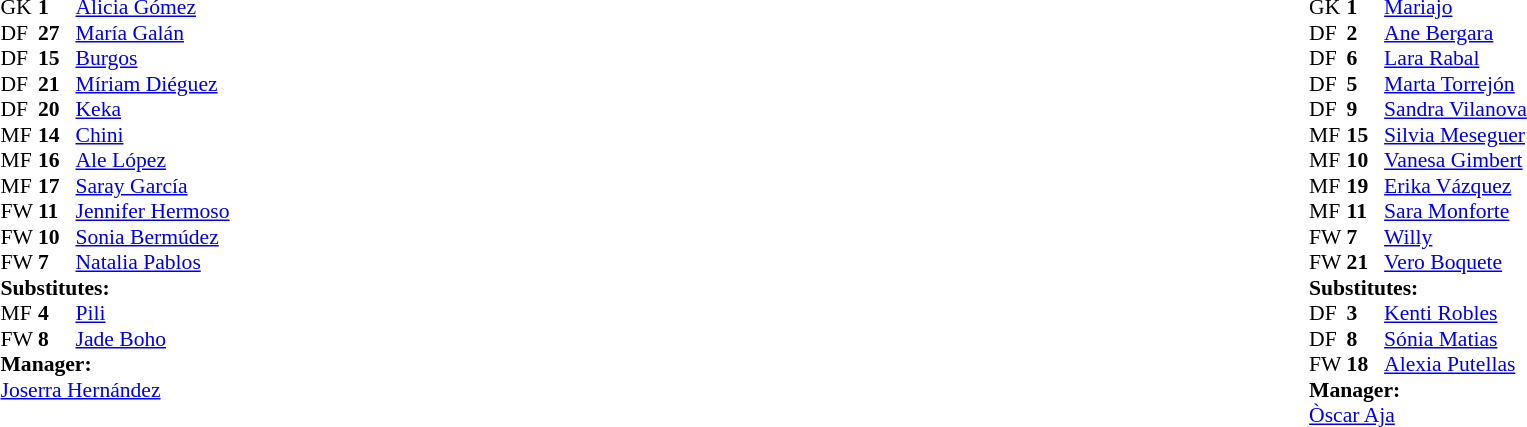<table width="100%">
<tr>
<td valign="top" width="40%"><br><table style="font-size:90%" cellspacing="0" cellpadding="0">
<tr>
<th width=25></th>
<th width=25></th>
</tr>
<tr>
<td>GK</td>
<td><strong>1</strong></td>
<td> <a href='#'>Alicia Gómez</a></td>
</tr>
<tr>
<td>DF</td>
<td><strong>27</strong></td>
<td> <a href='#'>María Galán</a></td>
</tr>
<tr>
<td>DF</td>
<td><strong>15</strong></td>
<td> <a href='#'>Burgos</a></td>
</tr>
<tr>
<td>DF</td>
<td><strong>21</strong></td>
<td> <a href='#'>Míriam Diéguez</a></td>
<td></td>
</tr>
<tr>
<td>DF</td>
<td><strong>20</strong></td>
<td> <a href='#'>Keka</a></td>
<td></td>
<td></td>
</tr>
<tr>
<td>MF</td>
<td><strong>14</strong></td>
<td> <a href='#'>Chini</a></td>
</tr>
<tr>
<td>MF</td>
<td><strong>16</strong></td>
<td> <a href='#'>Ale López</a></td>
</tr>
<tr>
<td>MF</td>
<td><strong>17</strong></td>
<td> <a href='#'>Saray García</a></td>
</tr>
<tr>
<td>FW</td>
<td><strong>11</strong></td>
<td> <a href='#'>Jennifer Hermoso</a></td>
</tr>
<tr>
<td>FW</td>
<td><strong>10</strong></td>
<td> <a href='#'>Sonia Bermúdez</a></td>
<td></td>
</tr>
<tr>
<td>FW</td>
<td><strong>7</strong></td>
<td> <a href='#'>Natalia Pablos</a></td>
<td></td>
<td></td>
</tr>
<tr>
<td colspan=3><strong>Substitutes:</strong></td>
</tr>
<tr>
<td>MF</td>
<td><strong>4</strong></td>
<td> <a href='#'>Pili</a></td>
<td></td>
<td></td>
</tr>
<tr>
<td>FW</td>
<td><strong>8</strong></td>
<td> <a href='#'>Jade Boho</a></td>
<td></td>
<td></td>
</tr>
<tr>
<td colspan=3><strong>Manager:</strong></td>
</tr>
<tr>
<td colspan=3> <a href='#'>Joserra Hernández</a></td>
</tr>
</table>
</td>
<td valign="top"></td>
<td valign="top" width="50%"><br><table style="font-size:90%; margin:auto" cellspacing="0" cellpadding="0">
<tr>
<th width=25></th>
<th width=25></th>
</tr>
<tr>
<td>GK</td>
<td><strong>1</strong></td>
<td> <a href='#'>Mariajo</a></td>
<td></td>
</tr>
<tr>
<td>DF</td>
<td><strong>2</strong></td>
<td> <a href='#'>Ane Bergara</a></td>
<td></td>
<td></td>
</tr>
<tr>
<td>DF</td>
<td><strong>6</strong></td>
<td> <a href='#'>Lara Rabal</a></td>
<td></td>
<td></td>
</tr>
<tr>
<td>DF</td>
<td><strong>5</strong></td>
<td> <a href='#'>Marta Torrejón</a></td>
</tr>
<tr>
<td>DF</td>
<td><strong>9</strong></td>
<td> <a href='#'>Sandra Vilanova</a></td>
<td></td>
<td></td>
</tr>
<tr>
<td>MF</td>
<td><strong>15</strong></td>
<td> <a href='#'>Silvia Meseguer</a></td>
</tr>
<tr>
<td>MF</td>
<td><strong>10</strong></td>
<td> <a href='#'>Vanesa Gimbert</a></td>
</tr>
<tr>
<td>MF</td>
<td><strong>19</strong></td>
<td> <a href='#'>Erika Vázquez</a></td>
</tr>
<tr>
<td>MF</td>
<td><strong>11</strong></td>
<td> <a href='#'>Sara Monforte</a></td>
</tr>
<tr>
<td>FW</td>
<td><strong>7</strong></td>
<td> <a href='#'>Willy</a></td>
</tr>
<tr>
<td>FW</td>
<td><strong>21</strong></td>
<td> <a href='#'>Vero Boquete</a></td>
</tr>
<tr>
<td colspan=3><strong>Substitutes:</strong></td>
</tr>
<tr>
<td>DF</td>
<td><strong>3</strong></td>
<td> <a href='#'>Kenti Robles</a></td>
<td></td>
<td></td>
</tr>
<tr>
<td>DF</td>
<td><strong>8</strong></td>
<td> <a href='#'>Sónia Matias</a></td>
<td></td>
<td></td>
</tr>
<tr>
<td>FW</td>
<td><strong>18</strong></td>
<td> <a href='#'>Alexia Putellas</a></td>
<td></td>
<td></td>
</tr>
<tr>
<td colspan=3><strong>Manager:</strong></td>
</tr>
<tr>
<td colspan=3> <a href='#'>Òscar Aja</a></td>
</tr>
</table>
</td>
</tr>
</table>
